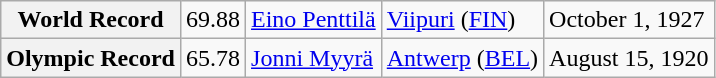<table class="wikitable">
<tr>
<th>World Record</th>
<td>69.88</td>
<td> <a href='#'>Eino Penttilä</a></td>
<td><a href='#'>Viipuri</a> (<a href='#'>FIN</a>)</td>
<td>October 1, 1927</td>
</tr>
<tr>
<th>Olympic Record</th>
<td>65.78</td>
<td> <a href='#'>Jonni Myyrä</a></td>
<td><a href='#'>Antwerp</a> (<a href='#'>BEL</a>)</td>
<td>August 15, 1920</td>
</tr>
</table>
